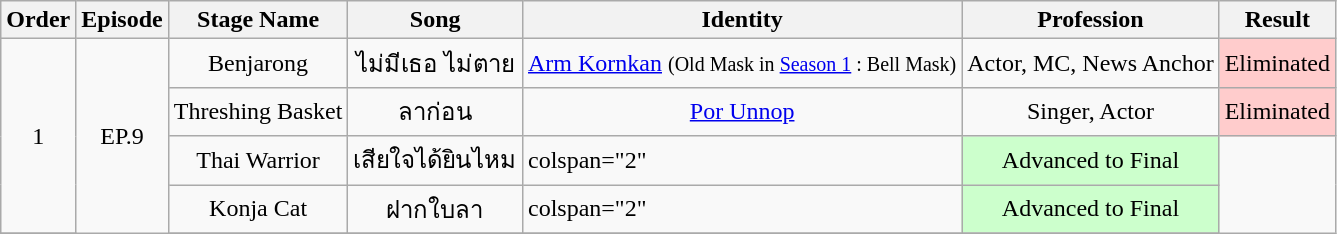<table class="wikitable">
<tr>
<th>Order</th>
<th>Episode</th>
<th>Stage Name</th>
<th>Song</th>
<th>Identity</th>
<th>Profession</th>
<th>Result</th>
</tr>
<tr>
<td rowspan="4" style="text-align:center;">1</td>
<td rowspan="6" align="center">EP.9</td>
<td style="text-align:center;">Benjarong</td>
<td style="text-align:center;">ไม่มีเธอ ไม่ตาย</td>
<td style="text-align:center;"><a href='#'>Arm Kornkan</a> <small>(Old Mask in <a href='#'>Season 1</a> : Bell Mask)</small></td>
<td style="text-align:center;">Actor, MC, News Anchor</td>
<td style="text-align:center; background:#ffcccc;">Eliminated</td>
</tr>
<tr>
<td style="text-align:center;">Threshing Basket</td>
<td style="text-align:center;">ลาก่อน</td>
<td style="text-align:center;"><a href='#'>Por Unnop</a></td>
<td style="text-align:center;">Singer, Actor</td>
<td style="text-align:center; background:#ffcccc;">Eliminated</td>
</tr>
<tr>
<td style="text-align:center;">Thai Warrior</td>
<td style="text-align:center;">เสียใจได้ยินไหม</td>
<td>colspan="2"  </td>
<td style="text-align:center; background:#ccffcc;">Advanced to Final</td>
</tr>
<tr>
<td style="text-align:center;">Konja Cat</td>
<td style="text-align:center;">ฝากใบลา</td>
<td>colspan="2"  </td>
<td style="text-align:center; background:#ccffcc;">Advanced to Final</td>
</tr>
<tr>
</tr>
</table>
